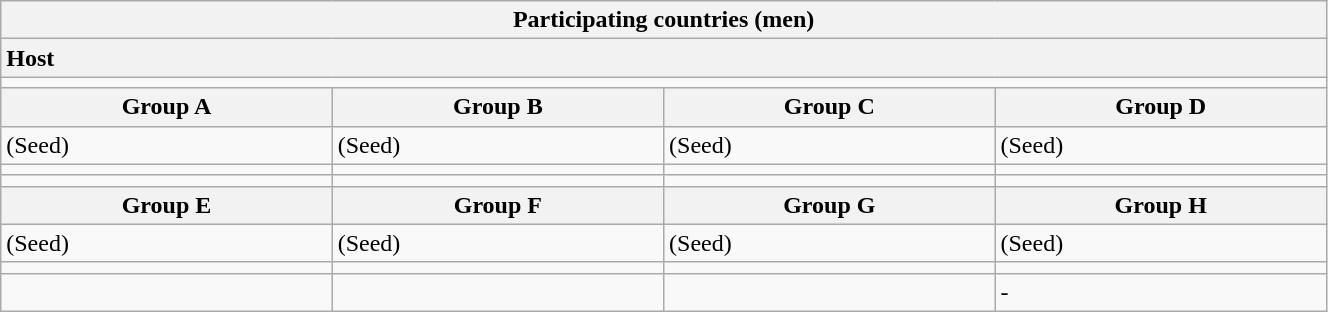<table class="wikitable" style= "text-align: left; Width:70%">
<tr>
<th colspan= 4>Participating countries (men)</th>
</tr>
<tr>
<th colspan=4 style= "text-align: left">Host</th>
</tr>
<tr>
<td colspan=4></td>
</tr>
<tr>
<th width=10%>Group A</th>
<th width=10%>Group B</th>
<th width=10%>Group C</th>
<th width=10%>Group D</th>
</tr>
<tr>
<td> (Seed)</td>
<td> (Seed)</td>
<td> (Seed)</td>
<td> (Seed)</td>
</tr>
<tr>
<td></td>
<td></td>
<td></td>
<td></td>
</tr>
<tr>
<td></td>
<td></td>
<td></td>
<td></td>
</tr>
<tr>
<th width=10%>Group E</th>
<th width=10%>Group F</th>
<th width=10%>Group G</th>
<th width=10%>Group H</th>
</tr>
<tr>
<td> (Seed)</td>
<td> (Seed)</td>
<td> (Seed)</td>
<td> (Seed)</td>
</tr>
<tr>
<td></td>
<td></td>
<td></td>
<td></td>
</tr>
<tr>
<td></td>
<td></td>
<td></td>
<td>-</td>
</tr>
</table>
